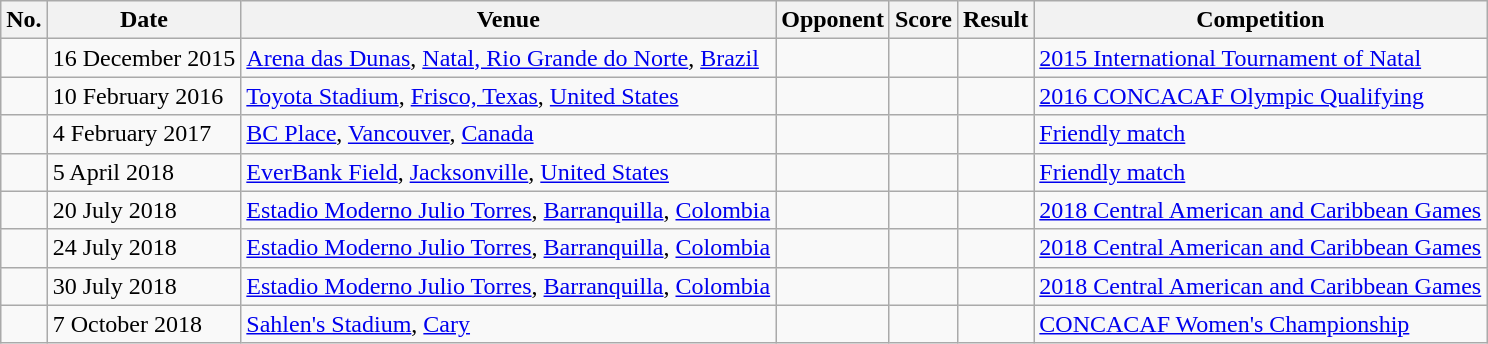<table class="wikitable">
<tr>
<th>No.</th>
<th>Date</th>
<th>Venue</th>
<th>Opponent</th>
<th>Score</th>
<th>Result</th>
<th>Competition</th>
</tr>
<tr>
<td></td>
<td>16 December 2015</td>
<td><a href='#'>Arena das Dunas</a>, <a href='#'>Natal, Rio Grande do Norte</a>, <a href='#'>Brazil</a></td>
<td></td>
<td></td>
<td></td>
<td><a href='#'>2015 International Tournament of Natal</a></td>
</tr>
<tr>
<td></td>
<td>10 February 2016</td>
<td><a href='#'>Toyota Stadium</a>, <a href='#'>Frisco, Texas</a>, <a href='#'>United States</a></td>
<td></td>
<td></td>
<td></td>
<td><a href='#'>2016 CONCACAF Olympic Qualifying</a></td>
</tr>
<tr>
<td></td>
<td>4 February 2017</td>
<td><a href='#'>BC Place</a>, <a href='#'>Vancouver</a>, <a href='#'>Canada</a></td>
<td></td>
<td></td>
<td></td>
<td><a href='#'>Friendly match</a></td>
</tr>
<tr>
<td></td>
<td>5 April 2018</td>
<td><a href='#'>EverBank Field</a>, <a href='#'>Jacksonville</a>, <a href='#'>United States</a></td>
<td></td>
<td></td>
<td></td>
<td><a href='#'>Friendly match</a></td>
</tr>
<tr>
<td></td>
<td>20 July 2018</td>
<td><a href='#'>Estadio Moderno Julio Torres</a>, <a href='#'>Barranquilla</a>, <a href='#'>Colombia</a></td>
<td></td>
<td></td>
<td></td>
<td><a href='#'>2018 Central American and Caribbean Games</a></td>
</tr>
<tr>
<td></td>
<td>24 July 2018</td>
<td><a href='#'>Estadio Moderno Julio Torres</a>, <a href='#'>Barranquilla</a>, <a href='#'>Colombia</a></td>
<td></td>
<td></td>
<td></td>
<td><a href='#'>2018 Central American and Caribbean Games</a></td>
</tr>
<tr>
<td></td>
<td>30 July 2018</td>
<td><a href='#'>Estadio Moderno Julio Torres</a>, <a href='#'>Barranquilla</a>, <a href='#'>Colombia</a></td>
<td></td>
<td></td>
<td></td>
<td><a href='#'>2018 Central American and Caribbean Games</a></td>
</tr>
<tr>
<td></td>
<td>7 October 2018</td>
<td><a href='#'>Sahlen's Stadium</a>, <a href='#'>Cary</a></td>
<td></td>
<td></td>
<td></td>
<td><a href='#'>CONCACAF Women's Championship</a></td>
</tr>
</table>
